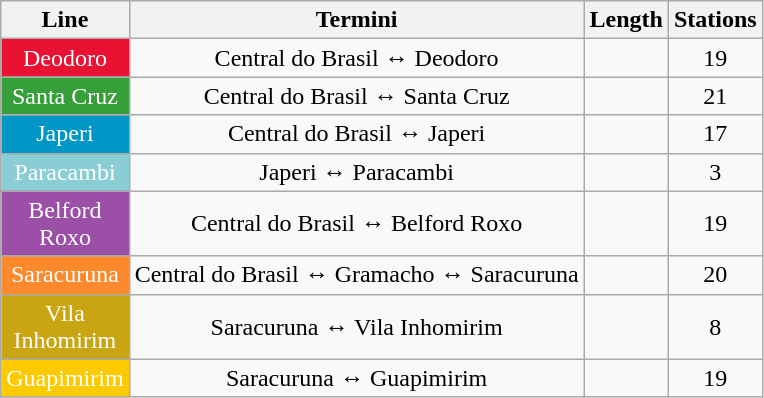<table class="wikitable">
<tr>
<th align="center" width="60px">Line</th>
<th align="center">Termini</th>
<th align="center">Length</th>
<th align="center">Stations</th>
</tr>
<tr>
<td bgcolor="#E91233" align="center" style="color:white">Deodoro</td>
<td align="center">Central do Brasil ↔ Deodoro</td>
<td align="center"></td>
<td align="center">19</td>
</tr>
<tr>
<td bgcolor="#369F3A" align="center" style="color:white">Santa Cruz</td>
<td align="center">Central do Brasil ↔ Santa Cruz</td>
<td align="center"></td>
<td align="center">21</td>
</tr>
<tr>
<td bgcolor="#0096C5" align="center" style="color:white">Japeri</td>
<td align="center">Central do Brasil ↔ Japeri</td>
<td align="center"></td>
<td align="center">17</td>
</tr>
<tr>
<td bgcolor="#8ACDD5" align="center" style="color:white">Paracambi</td>
<td align="center">Japeri ↔ Paracambi</td>
<td align="center"></td>
<td align="center">3</td>
</tr>
<tr>
<td bgcolor="#9B4FA7" align="center" style="color:white">Belford Roxo</td>
<td align="center">Central do Brasil ↔ Belford Roxo</td>
<td align="center"></td>
<td align="center">19</td>
</tr>
<tr>
<td bgcolor="#FC892C" align="center" style="color:white">Saracuruna</td>
<td align="center">Central do Brasil ↔ Gramacho ↔ Saracuruna</td>
<td align="center"></td>
<td align="center">20</td>
</tr>
<tr>
<td bgcolor="#C9A514" align="center" style="color:white">Vila Inhomirim</td>
<td align="center">Saracuruna ↔ Vila Inhomirim</td>
<td align="center"></td>
<td align="center">8</td>
</tr>
<tr>
<td bgcolor="#FBCA01" align="center" style="color:white">Guapimirim</td>
<td align="center">Saracuruna ↔ Guapimirim</td>
<td align="center"></td>
<td align="center">19</td>
</tr>
</table>
